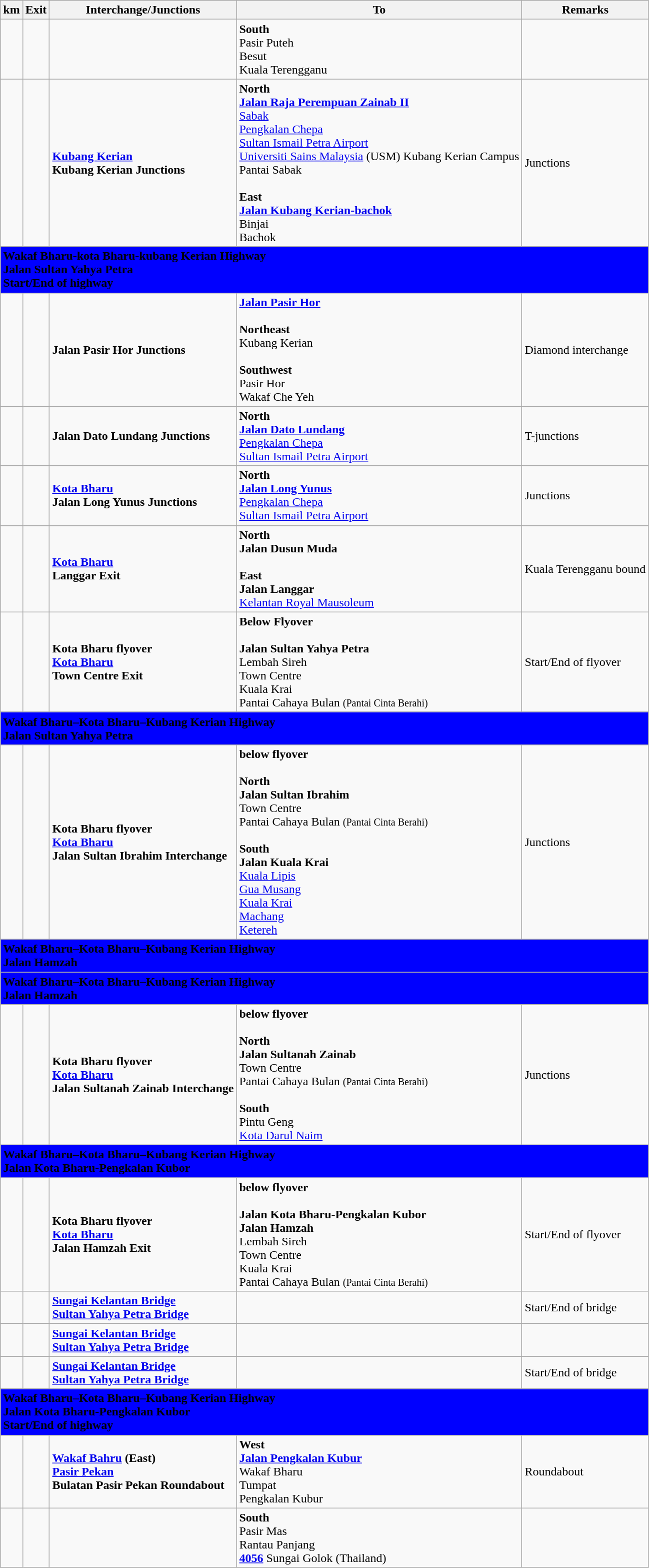<table class="wikitable">
<tr>
<th>km</th>
<th>Exit</th>
<th>Interchange/Junctions</th>
<th>To</th>
<th>Remarks</th>
</tr>
<tr>
<td></td>
<td></td>
<td></td>
<td><strong>South</strong><br>  Pasir Puteh<br>  Besut<br>  Kuala Terengganu</td>
<td></td>
</tr>
<tr>
<td></td>
<td></td>
<td><strong><a href='#'>Kubang Kerian</a></strong><br><strong>Kubang Kerian Junctions</strong></td>
<td><strong>North</strong><br> <strong><a href='#'>Jalan Raja Perempuan Zainab II</a></strong><br> <a href='#'>Sabak</a><br> <a href='#'>Pengkalan Chepa</a><br> <a href='#'>Sultan Ismail Petra Airport</a> <br><a href='#'>Universiti Sains Malaysia</a> (USM) Kubang Kerian Campus <br>Pantai Sabak <br><br><strong>East</strong><br> <strong><a href='#'>Jalan Kubang Kerian-bachok</a></strong><br>Binjai<br>Bachok</td>
<td>Junctions</td>
</tr>
<tr>
<td style="width:600px" colspan="6" style="text-align:center" bgcolor="blue"><strong><span>  Wakaf Bharu-kota Bharu-kubang Kerian Highway<br>Jalan Sultan Yahya Petra<br>Start/End of highway</span></strong></td>
</tr>
<tr>
<td></td>
<td></td>
<td><strong>Jalan Pasir Hor Junctions</strong></td>
<td> <strong><a href='#'>Jalan Pasir Hor</a></strong><br><br><strong>Northeast</strong><br>Kubang Kerian<br><br><strong>Southwest</strong><br>Pasir Hor <br>Wakaf Che Yeh</td>
<td>Diamond interchange</td>
</tr>
<tr>
<td></td>
<td></td>
<td><strong>Jalan Dato Lundang Junctions</strong></td>
<td><strong>North</strong><br> <strong><a href='#'>Jalan Dato Lundang</a></strong><br><a href='#'>Pengkalan Chepa</a><br><a href='#'>Sultan Ismail Petra Airport</a> </td>
<td>T-junctions</td>
</tr>
<tr>
<td></td>
<td></td>
<td><strong><a href='#'>Kota Bharu</a></strong><br><strong>Jalan Long Yunus Junctions</strong></td>
<td><strong>North</strong><br> <strong><a href='#'>Jalan Long Yunus</a></strong><br><a href='#'>Pengkalan Chepa</a><br><a href='#'>Sultan Ismail Petra Airport</a> </td>
<td>Junctions</td>
</tr>
<tr>
<td></td>
<td></td>
<td><strong><a href='#'>Kota Bharu</a></strong><br><strong>Langgar Exit</strong></td>
<td><strong>North</strong><br><strong>Jalan Dusun Muda</strong><br><br><strong>East</strong><br><strong>Jalan Langgar</strong><br><a href='#'>Kelantan Royal Mausoleum</a></td>
<td>Kuala Terengganu bound</td>
</tr>
<tr>
<td></td>
<td></td>
<td><strong>Kota Bharu flyover</strong><br><strong><a href='#'>Kota Bharu</a></strong><br><strong>Town Centre Exit</strong></td>
<td><strong>Below Flyover</strong><br><br><strong>Jalan Sultan Yahya Petra</strong><br>Lembah Sireh<br>Town Centre<br>Kuala Krai<br>Pantai Cahaya Bulan <small>(Pantai Cinta Berahi)</small></td>
<td>Start/End of flyover</td>
</tr>
<tr>
<td style="width:600px" colspan="6" style="text-align:center" bgcolor="blue"><strong><span>  Wakaf Bharu–Kota Bharu–Kubang Kerian Highway<br>Jalan Sultan Yahya Petra</span></strong></td>
</tr>
<tr>
<td></td>
<td></td>
<td><strong>Kota Bharu flyover</strong><br><strong><a href='#'>Kota Bharu</a></strong><br><strong>Jalan Sultan Ibrahim Interchange</strong></td>
<td><strong>below flyover</strong><br><br><strong>North</strong><br><strong>Jalan Sultan Ibrahim</strong><br>Town Centre<br>Pantai Cahaya Bulan <small>(Pantai Cinta Berahi)</small><br><br><strong>South</strong><br> <strong>Jalan Kuala Krai</strong><br> <a href='#'>Kuala Lipis</a><br> <a href='#'>Gua Musang</a><br> <a href='#'>Kuala Krai</a><br> <a href='#'>Machang</a><br> <a href='#'>Ketereh</a></td>
<td>Junctions</td>
</tr>
<tr>
<td style="width:600px" colspan="6" style="text-align:center" bgcolor="blue"><strong><span>  Wakaf Bharu–Kota Bharu–Kubang Kerian Highway<br>Jalan Hamzah</span></strong></td>
</tr>
<tr>
<td style="width:600px" colspan="6" style="text-align:center" bgcolor="blue"><strong><span>  Wakaf Bharu–Kota Bharu–Kubang Kerian Highway<br>Jalan Hamzah</span></strong></td>
</tr>
<tr>
<td></td>
<td></td>
<td><strong>Kota Bharu flyover</strong><br><strong><a href='#'>Kota Bharu</a></strong><br><strong>Jalan Sultanah Zainab Interchange</strong></td>
<td><strong>below flyover</strong><br><br><strong>North</strong><br><strong>Jalan Sultanah Zainab</strong><br>Town Centre<br>Pantai Cahaya Bulan <small>(Pantai Cinta Berahi)</small><br><br><strong>South</strong><br>Pintu Geng<br><a href='#'>Kota Darul Naim</a></td>
<td>Junctions</td>
</tr>
<tr>
<td style="width:600px" colspan="6" style="text-align:center" bgcolor="blue"><strong><span>  Wakaf Bharu–Kota Bharu–Kubang Kerian Highway<br>Jalan Kota Bharu-Pengkalan Kubor</span></strong></td>
</tr>
<tr>
<td></td>
<td></td>
<td><strong>Kota Bharu flyover</strong><br><strong><a href='#'>Kota Bharu</a></strong><br><strong>Jalan Hamzah Exit</strong></td>
<td><strong>below flyover</strong><br><br><strong>Jalan Kota Bharu-Pengkalan Kubor</strong><br><strong>Jalan Hamzah</strong><br>Lembah Sireh<br>Town Centre<br>Kuala Krai<br>Pantai Cahaya Bulan <small>(Pantai Cinta Berahi)</small></td>
<td>Start/End of flyover</td>
</tr>
<tr>
<td></td>
<td></td>
<td><strong><a href='#'>Sungai Kelantan Bridge</a></strong><br><strong><a href='#'>Sultan Yahya Petra Bridge</a></strong></td>
<td></td>
<td>Start/End of bridge</td>
</tr>
<tr>
<td></td>
<td></td>
<td><strong><a href='#'>Sungai Kelantan Bridge</a></strong><br><strong><a href='#'>Sultan Yahya Petra Bridge</a></strong></td>
<td></td>
<td></td>
</tr>
<tr>
<td></td>
<td></td>
<td><strong><a href='#'>Sungai Kelantan Bridge</a></strong><br><strong><a href='#'>Sultan Yahya Petra Bridge</a></strong></td>
<td></td>
<td>Start/End of bridge</td>
</tr>
<tr>
<td style="width:600px" colspan="6" style="text-align:center" bgcolor="blue"><strong><span>  Wakaf Bharu–Kota Bharu–Kubang Kerian Highway<br>Jalan Kota Bharu-Pengkalan Kubor<br>Start/End of highway</span></strong></td>
</tr>
<tr>
<td></td>
<td></td>
<td><strong><a href='#'>Wakaf Bahru</a> (East)</strong><br><strong><a href='#'>Pasir Pekan</a></strong><br><strong>Bulatan Pasir Pekan Roundabout</strong></td>
<td><strong>West</strong><br> <strong><a href='#'>Jalan Pengkalan Kubur</a></strong><br>Wakaf Bharu<br>Tumpat<br>Pengkalan Kubur</td>
<td>Roundabout</td>
</tr>
<tr>
<td></td>
<td></td>
<td></td>
<td><strong>South</strong><br>  Pasir Mas<br>  Rantau Panjang<br><strong><a href='#'>4056</a></strong>  Sungai Golok (Thailand)</td>
<td></td>
</tr>
</table>
